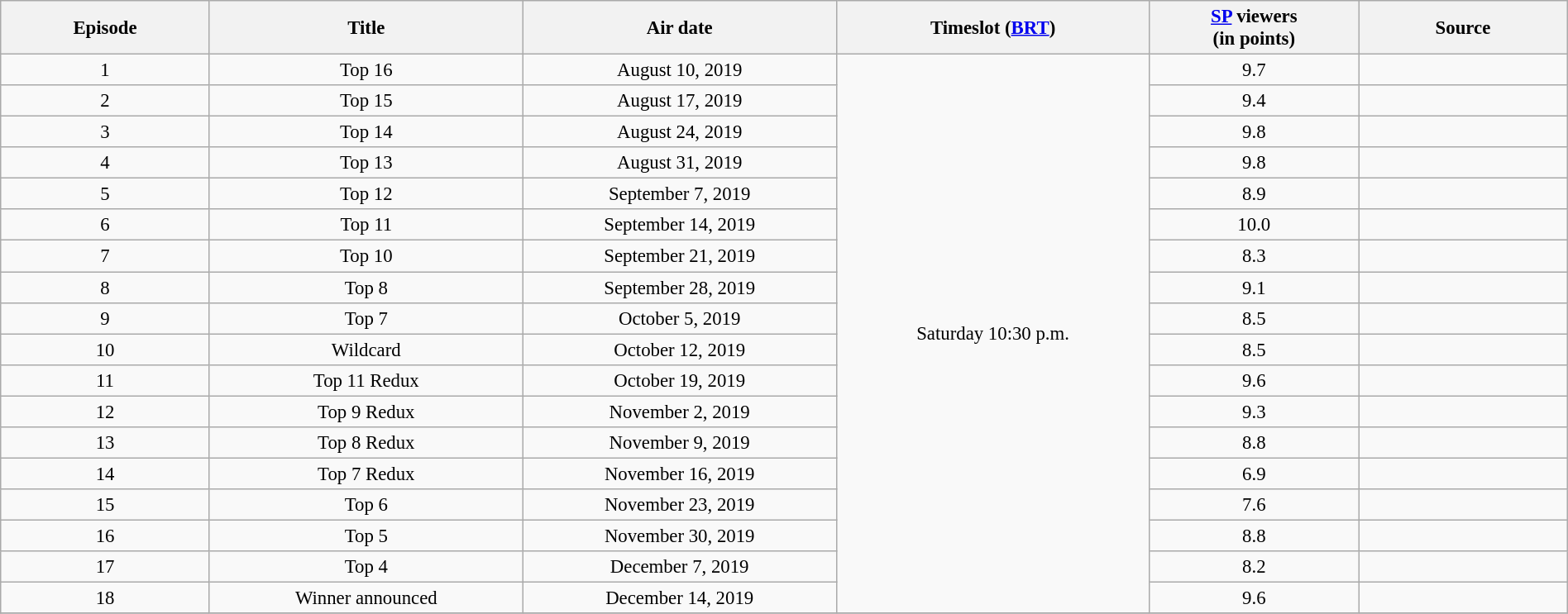<table class="wikitable sortable" style="text-align:center; font-size:95%; width: 100%">
<tr>
<th width="05.0%">Episode</th>
<th width="07.5%">Title</th>
<th width="07.5%">Air date</th>
<th width="07.5%">Timeslot (<a href='#'>BRT</a>)</th>
<th width="05.0%"><a href='#'>SP</a> viewers<br>(in points)</th>
<th width="05.0%">Source</th>
</tr>
<tr>
<td>1</td>
<td>Top 16</td>
<td>August 10, 2019</td>
<td rowspan=18>Saturday 10:30 p.m.</td>
<td>9.7</td>
<td></td>
</tr>
<tr>
<td>2</td>
<td>Top 15</td>
<td>August 17, 2019</td>
<td>9.4</td>
<td></td>
</tr>
<tr>
<td>3</td>
<td>Top 14</td>
<td>August 24, 2019</td>
<td>9.8</td>
<td></td>
</tr>
<tr>
<td>4</td>
<td>Top 13</td>
<td>August 31, 2019</td>
<td>9.8</td>
<td></td>
</tr>
<tr>
<td>5</td>
<td>Top 12</td>
<td>September 7, 2019</td>
<td>8.9</td>
<td></td>
</tr>
<tr>
<td>6</td>
<td>Top 11</td>
<td>September 14, 2019</td>
<td>10.0</td>
<td></td>
</tr>
<tr>
<td>7</td>
<td>Top 10</td>
<td>September 21, 2019</td>
<td>8.3</td>
<td></td>
</tr>
<tr>
<td>8</td>
<td>Top 8</td>
<td>September 28, 2019</td>
<td>9.1</td>
<td></td>
</tr>
<tr>
<td>9</td>
<td>Top 7</td>
<td>October 5, 2019</td>
<td>8.5</td>
<td></td>
</tr>
<tr>
<td>10</td>
<td>Wildcard</td>
<td>October 12, 2019</td>
<td>8.5</td>
<td></td>
</tr>
<tr>
<td>11</td>
<td>Top 11 Redux</td>
<td>October 19, 2019</td>
<td>9.6</td>
<td></td>
</tr>
<tr>
<td>12</td>
<td>Top 9 Redux</td>
<td>November 2, 2019</td>
<td>9.3</td>
<td></td>
</tr>
<tr>
<td>13</td>
<td>Top 8 Redux</td>
<td>November 9, 2019</td>
<td>8.8</td>
<td></td>
</tr>
<tr>
<td>14</td>
<td>Top 7 Redux</td>
<td>November 16, 2019</td>
<td>6.9</td>
<td></td>
</tr>
<tr>
<td>15</td>
<td>Top 6</td>
<td>November 23, 2019</td>
<td>7.6</td>
<td></td>
</tr>
<tr>
<td>16</td>
<td>Top 5</td>
<td>November 30, 2019</td>
<td>8.8</td>
<td></td>
</tr>
<tr>
<td>17</td>
<td>Top 4</td>
<td>December 7, 2019</td>
<td>8.2</td>
<td></td>
</tr>
<tr>
<td>18</td>
<td>Winner announced</td>
<td>December 14, 2019</td>
<td>9.6</td>
<td></td>
</tr>
<tr>
</tr>
</table>
